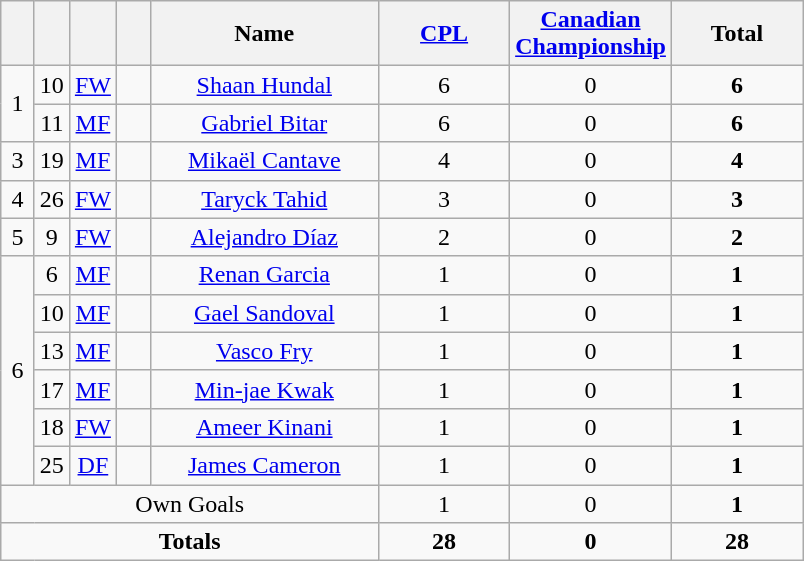<table class="wikitable" style="text-align:center">
<tr>
<th width=15></th>
<th width=15></th>
<th width=15></th>
<th width=15></th>
<th width=145>Name</th>
<th width=80><strong><a href='#'>CPL</a></strong></th>
<th width=80><strong><a href='#'>Canadian Championship</a></strong></th>
<th width=80>Total</th>
</tr>
<tr>
<td rowspan=2>1</td>
<td align=center>10</td>
<td><a href='#'>FW</a></td>
<td></td>
<td><a href='#'>Shaan Hundal</a></td>
<td>6</td>
<td>0</td>
<td><strong>6</strong></td>
</tr>
<tr>
<td align=center>11</td>
<td><a href='#'>MF</a></td>
<td></td>
<td><a href='#'>Gabriel Bitar</a></td>
<td>6</td>
<td>0</td>
<td><strong>6</strong></td>
</tr>
<tr>
<td>3</td>
<td align=center>19</td>
<td><a href='#'>MF</a></td>
<td></td>
<td><a href='#'>Mikaël Cantave</a></td>
<td>4</td>
<td>0</td>
<td><strong>4</strong></td>
</tr>
<tr>
<td>4</td>
<td align=center>26</td>
<td><a href='#'>FW</a></td>
<td></td>
<td><a href='#'>Taryck Tahid</a></td>
<td>3</td>
<td>0</td>
<td><strong>3</strong></td>
</tr>
<tr>
<td>5</td>
<td align=center>9</td>
<td><a href='#'>FW</a></td>
<td></td>
<td><a href='#'>Alejandro Díaz</a></td>
<td>2</td>
<td>0</td>
<td><strong>2</strong></td>
</tr>
<tr>
<td rowspan=6>6</td>
<td align=center>6</td>
<td><a href='#'>MF</a></td>
<td></td>
<td><a href='#'>Renan Garcia</a></td>
<td>1</td>
<td>0</td>
<td><strong>1</strong></td>
</tr>
<tr>
<td align=center>10</td>
<td><a href='#'>MF</a></td>
<td></td>
<td><a href='#'>Gael Sandoval</a></td>
<td>1</td>
<td>0</td>
<td><strong>1</strong></td>
</tr>
<tr>
<td align=center>13</td>
<td><a href='#'>MF</a></td>
<td></td>
<td><a href='#'>Vasco Fry</a></td>
<td>1</td>
<td>0</td>
<td><strong>1</strong></td>
</tr>
<tr>
<td align=center>17</td>
<td><a href='#'>MF</a></td>
<td></td>
<td><a href='#'>Min-jae Kwak</a></td>
<td>1</td>
<td>0</td>
<td><strong>1</strong></td>
</tr>
<tr>
<td align=center>18</td>
<td><a href='#'>FW</a></td>
<td></td>
<td><a href='#'>Ameer Kinani</a></td>
<td>1</td>
<td>0</td>
<td><strong>1</strong></td>
</tr>
<tr>
<td align=center>25</td>
<td><a href='#'>DF</a></td>
<td></td>
<td><a href='#'>James Cameron</a></td>
<td>1</td>
<td>0</td>
<td><strong>1</strong></td>
</tr>
<tr>
<td colspan="5">Own Goals</td>
<td>1</td>
<td>0</td>
<td><strong>1</strong></td>
</tr>
<tr>
<td colspan="5"><strong>Totals</strong></td>
<td><strong>28</strong></td>
<td><strong>0</strong></td>
<td><strong>28</strong></td>
</tr>
</table>
